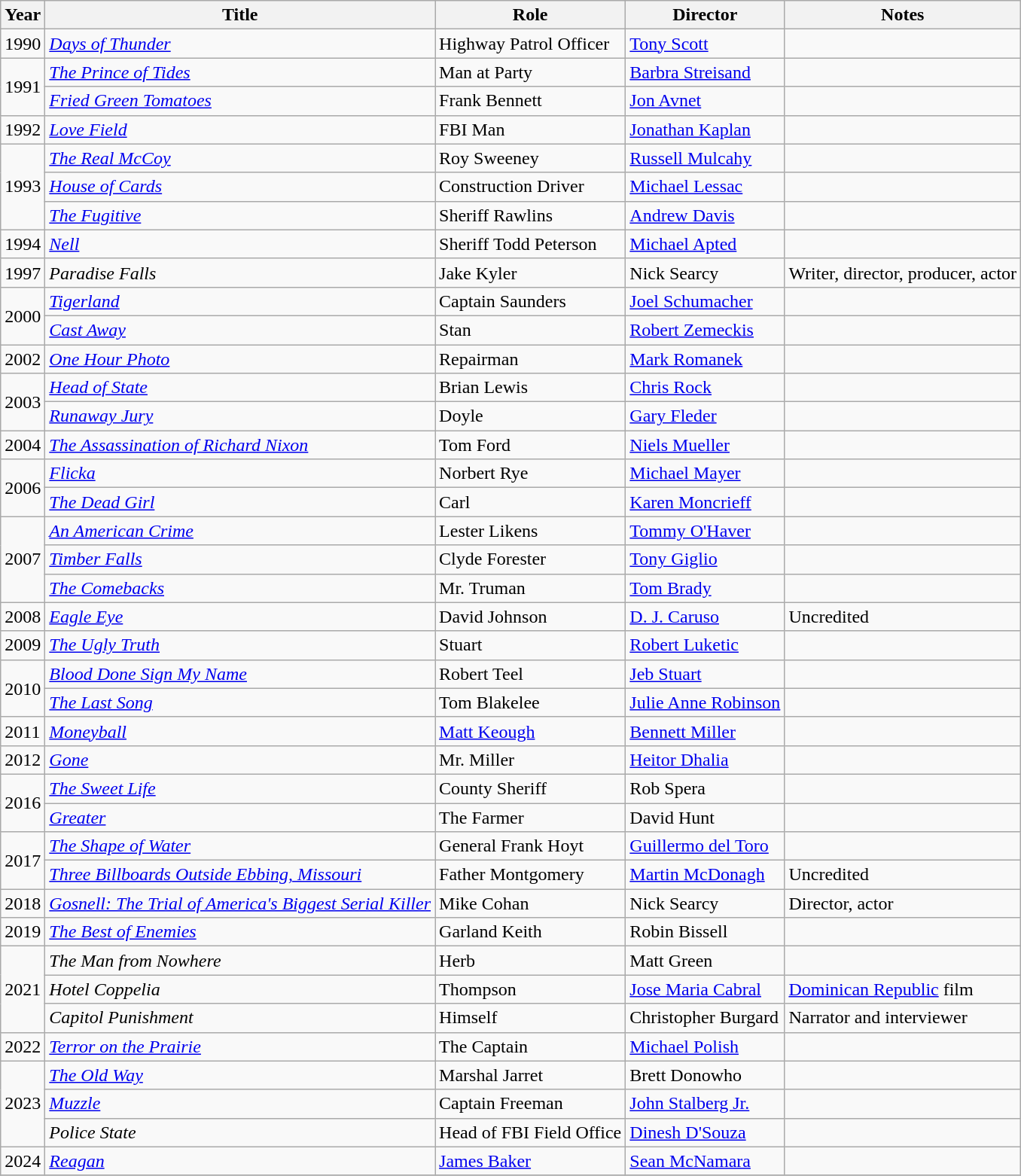<table class="wikitable sortable">
<tr>
<th>Year</th>
<th>Title</th>
<th>Role</th>
<th>Director</th>
<th>Notes</th>
</tr>
<tr>
<td>1990</td>
<td><em><a href='#'>Days of Thunder</a></em></td>
<td>Highway Patrol Officer</td>
<td><a href='#'>Tony Scott</a></td>
<td></td>
</tr>
<tr>
<td rowspan="2">1991</td>
<td><em><a href='#'>The Prince of Tides</a></em></td>
<td>Man at Party</td>
<td><a href='#'>Barbra Streisand</a></td>
<td></td>
</tr>
<tr>
<td><em><a href='#'>Fried Green Tomatoes</a></em></td>
<td>Frank Bennett</td>
<td><a href='#'>Jon Avnet</a></td>
<td></td>
</tr>
<tr>
<td>1992</td>
<td><em><a href='#'>Love Field</a></em></td>
<td>FBI Man</td>
<td><a href='#'>Jonathan Kaplan</a></td>
<td></td>
</tr>
<tr>
<td rowspan="3">1993</td>
<td><em><a href='#'>The Real McCoy</a></em></td>
<td>Roy Sweeney</td>
<td><a href='#'>Russell Mulcahy</a></td>
<td></td>
</tr>
<tr>
<td><em><a href='#'>House of Cards</a></em></td>
<td>Construction Driver</td>
<td><a href='#'>Michael Lessac</a></td>
<td></td>
</tr>
<tr>
<td><em><a href='#'>The Fugitive</a></em></td>
<td>Sheriff Rawlins</td>
<td><a href='#'>Andrew Davis</a></td>
<td></td>
</tr>
<tr>
<td>1994</td>
<td><em><a href='#'>Nell</a></em></td>
<td>Sheriff Todd Peterson</td>
<td><a href='#'>Michael Apted</a></td>
<td></td>
</tr>
<tr>
<td>1997</td>
<td><em>Paradise Falls</em></td>
<td>Jake Kyler</td>
<td>Nick Searcy</td>
<td>Writer, director, producer, actor</td>
</tr>
<tr>
<td rowspan="2">2000</td>
<td><em><a href='#'>Tigerland</a></em></td>
<td>Captain Saunders</td>
<td><a href='#'>Joel Schumacher</a></td>
<td></td>
</tr>
<tr>
<td><em><a href='#'>Cast Away</a></em></td>
<td>Stan</td>
<td><a href='#'>Robert Zemeckis</a></td>
<td></td>
</tr>
<tr>
<td>2002</td>
<td><em><a href='#'>One Hour Photo</a></em></td>
<td>Repairman</td>
<td><a href='#'>Mark Romanek</a></td>
<td></td>
</tr>
<tr>
<td rowspan="2">2003</td>
<td><em><a href='#'>Head of State</a></em></td>
<td>Brian Lewis</td>
<td><a href='#'>Chris Rock</a></td>
<td></td>
</tr>
<tr>
<td><em><a href='#'>Runaway Jury</a></em></td>
<td>Doyle</td>
<td><a href='#'>Gary Fleder</a></td>
<td></td>
</tr>
<tr>
<td>2004</td>
<td><em><a href='#'>The Assassination of Richard Nixon</a></em></td>
<td>Tom Ford</td>
<td><a href='#'>Niels Mueller</a></td>
<td></td>
</tr>
<tr>
<td rowspan="2">2006</td>
<td><em><a href='#'>Flicka</a></em></td>
<td>Norbert Rye</td>
<td><a href='#'>Michael Mayer</a></td>
<td></td>
</tr>
<tr>
<td><em><a href='#'>The Dead Girl</a></em></td>
<td>Carl</td>
<td><a href='#'>Karen Moncrieff</a></td>
<td></td>
</tr>
<tr>
<td rowspan="3">2007</td>
<td><em><a href='#'>An American Crime</a></em></td>
<td>Lester Likens</td>
<td><a href='#'>Tommy O'Haver</a></td>
<td></td>
</tr>
<tr>
<td><em><a href='#'>Timber Falls</a></em></td>
<td>Clyde Forester</td>
<td><a href='#'>Tony Giglio</a></td>
<td></td>
</tr>
<tr>
<td><em><a href='#'>The Comebacks</a></em></td>
<td>Mr. Truman</td>
<td><a href='#'>Tom Brady</a></td>
<td></td>
</tr>
<tr>
<td>2008</td>
<td><em><a href='#'>Eagle Eye</a></em></td>
<td>David Johnson</td>
<td><a href='#'>D. J. Caruso</a></td>
<td>Uncredited</td>
</tr>
<tr>
<td>2009</td>
<td><em><a href='#'>The Ugly Truth</a></em></td>
<td>Stuart</td>
<td><a href='#'>Robert Luketic</a></td>
<td></td>
</tr>
<tr>
<td rowspan="2">2010</td>
<td><em><a href='#'>Blood Done Sign My Name</a></em></td>
<td>Robert Teel</td>
<td><a href='#'>Jeb Stuart</a></td>
<td></td>
</tr>
<tr>
<td><em><a href='#'>The Last Song</a></em></td>
<td>Tom Blakelee</td>
<td><a href='#'>Julie Anne Robinson</a></td>
<td></td>
</tr>
<tr>
<td>2011</td>
<td><em><a href='#'>Moneyball</a></em></td>
<td><a href='#'>Matt Keough</a></td>
<td><a href='#'>Bennett Miller</a></td>
<td></td>
</tr>
<tr>
<td>2012</td>
<td><em><a href='#'>Gone</a></em></td>
<td>Mr. Miller</td>
<td><a href='#'>Heitor Dhalia</a></td>
<td></td>
</tr>
<tr>
<td rowspan="2">2016</td>
<td><em><a href='#'>The Sweet Life</a></em></td>
<td>County Sheriff</td>
<td>Rob Spera</td>
<td></td>
</tr>
<tr>
<td><em><a href='#'>Greater</a></em></td>
<td>The Farmer</td>
<td>David Hunt</td>
<td></td>
</tr>
<tr>
<td rowspan="2">2017</td>
<td><em><a href='#'>The Shape of Water</a></em></td>
<td>General Frank Hoyt</td>
<td><a href='#'>Guillermo del Toro</a></td>
<td></td>
</tr>
<tr>
<td><em><a href='#'>Three Billboards Outside Ebbing, Missouri</a></em></td>
<td>Father Montgomery</td>
<td><a href='#'>Martin McDonagh</a></td>
<td>Uncredited</td>
</tr>
<tr>
<td>2018</td>
<td><em><a href='#'>Gosnell: The Trial of America's Biggest Serial Killer</a></em></td>
<td>Mike Cohan</td>
<td>Nick Searcy</td>
<td>Director, actor</td>
</tr>
<tr>
<td>2019</td>
<td><em><a href='#'>The Best of Enemies</a></em></td>
<td>Garland Keith</td>
<td>Robin Bissell</td>
<td></td>
</tr>
<tr>
<td rowspan="3">2021</td>
<td><em>The Man from Nowhere</em></td>
<td>Herb</td>
<td>Matt Green</td>
<td></td>
</tr>
<tr>
<td><em>Hotel Coppelia</em></td>
<td>Thompson</td>
<td><a href='#'>Jose Maria Cabral</a></td>
<td><a href='#'>Dominican Republic</a> film</td>
</tr>
<tr>
<td><em>Capitol Punishment</em></td>
<td>Himself</td>
<td>Christopher Burgard</td>
<td>Narrator and interviewer</td>
</tr>
<tr>
<td>2022</td>
<td><em><a href='#'>Terror on the Prairie</a></em></td>
<td>The Captain</td>
<td><a href='#'>Michael Polish</a></td>
<td></td>
</tr>
<tr>
<td rowspan="3">2023</td>
<td><em><a href='#'>The Old Way</a></em></td>
<td>Marshal Jarret</td>
<td>Brett Donowho</td>
<td></td>
</tr>
<tr>
<td><em><a href='#'>Muzzle</a></em></td>
<td>Captain Freeman</td>
<td><a href='#'>John Stalberg Jr.</a></td>
<td></td>
</tr>
<tr>
<td><em>Police State</em></td>
<td>Head of FBI Field Office</td>
<td><a href='#'>Dinesh D'Souza</a></td>
<td></td>
</tr>
<tr>
<td>2024</td>
<td><em><a href='#'>Reagan</a></em></td>
<td><a href='#'>James Baker</a></td>
<td><a href='#'>Sean McNamara</a></td>
<td></td>
</tr>
<tr>
</tr>
</table>
